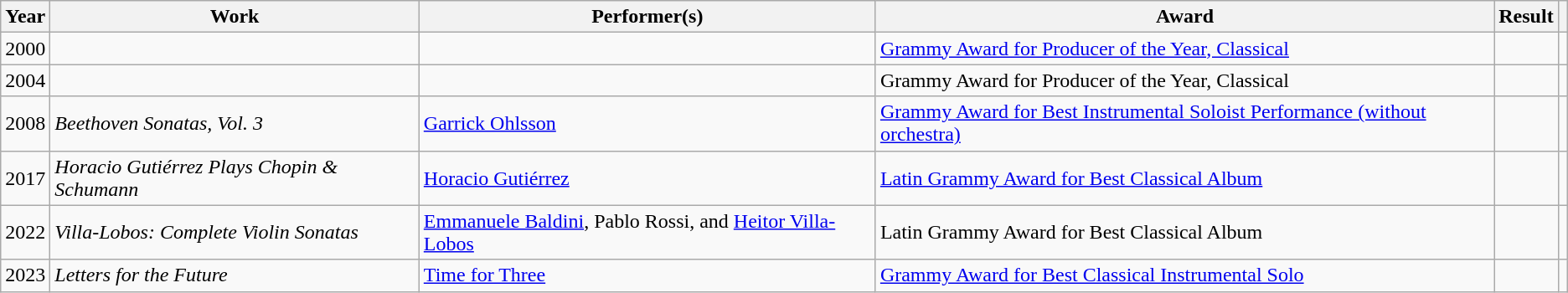<table class="wikitable">
<tr>
<th>Year</th>
<th>Work</th>
<th>Performer(s)</th>
<th>Award</th>
<th>Result</th>
<th></th>
</tr>
<tr>
<td>2000</td>
<td></td>
<td></td>
<td><a href='#'>Grammy Award for Producer of the Year, Classical</a></td>
<td></td>
<td></td>
</tr>
<tr>
<td>2004</td>
<td></td>
<td></td>
<td>Grammy Award for Producer of the Year, Classical</td>
<td></td>
<td></td>
</tr>
<tr>
<td>2008</td>
<td><em>Beethoven Sonatas, Vol. 3</em></td>
<td><a href='#'>Garrick Ohlsson</a></td>
<td><a href='#'>Grammy Award for Best Instrumental Soloist Performance (without orchestra)</a></td>
<td></td>
<td></td>
</tr>
<tr>
<td>2017</td>
<td><em>Horacio Gutiérrez Plays Chopin & Schumann</em></td>
<td><a href='#'>Horacio Gutiérrez</a></td>
<td><a href='#'>Latin Grammy Award for Best Classical Album</a></td>
<td></td>
<td></td>
</tr>
<tr>
<td>2022</td>
<td><em>Villa-Lobos: Complete Violin Sonatas</em></td>
<td><a href='#'>Emmanuele Baldini</a>, Pablo Rossi, and <a href='#'>Heitor Villa-Lobos</a></td>
<td>Latin Grammy Award for Best Classical Album</td>
<td></td>
<td></td>
</tr>
<tr>
<td>2023</td>
<td><em>Letters for the Future</em></td>
<td><a href='#'>Time for Three</a></td>
<td><a href='#'>Grammy Award for Best Classical Instrumental Solo</a></td>
<td></td>
<td></td>
</tr>
</table>
